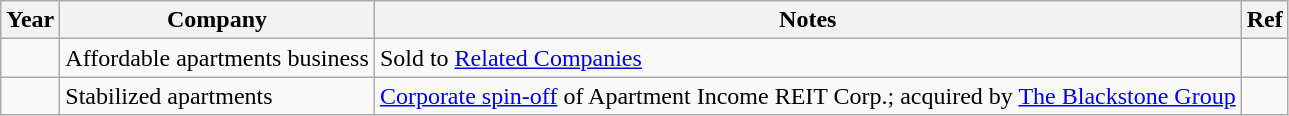<table class="wikitable sortable">
<tr>
<th scope="col">Year</th>
<th scope="col">Company</th>
<th scope="col">Notes</th>
<th scope="col" class="unsortable">Ref</th>
</tr>
<tr>
<td></td>
<td>Affordable apartments business</td>
<td>Sold to <a href='#'>Related Companies</a></td>
<td></td>
</tr>
<tr>
<td></td>
<td>Stabilized apartments</td>
<td><a href='#'>Corporate spin-off</a> of Apartment Income REIT Corp.; acquired by <a href='#'>The Blackstone Group</a></td>
<td></td>
</tr>
</table>
